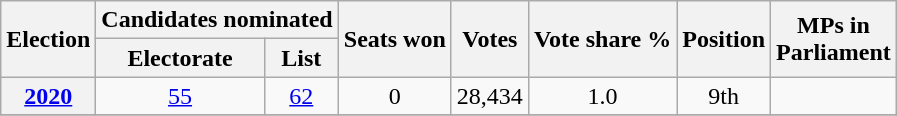<table class=wikitable>
<tr>
<th rowspan=2>Election</th>
<th colspan=2>Candidates nominated</th>
<th rowspan=2>Seats won</th>
<th rowspan=2>Votes</th>
<th rowspan=2>Vote share %</th>
<th rowspan=2>Position</th>
<th rowspan=2>MPs in<br>Parliament</th>
</tr>
<tr align="center">
<th>Electorate</th>
<th>List</th>
</tr>
<tr align="center">
<th><a href='#'>2020</a></th>
<td><a href='#'>55</a></td>
<td><a href='#'>62</a></td>
<td>0</td>
<td>28,434</td>
<td>1.0</td>
<td>9th</td>
<td></td>
</tr>
<tr align="center">
</tr>
</table>
